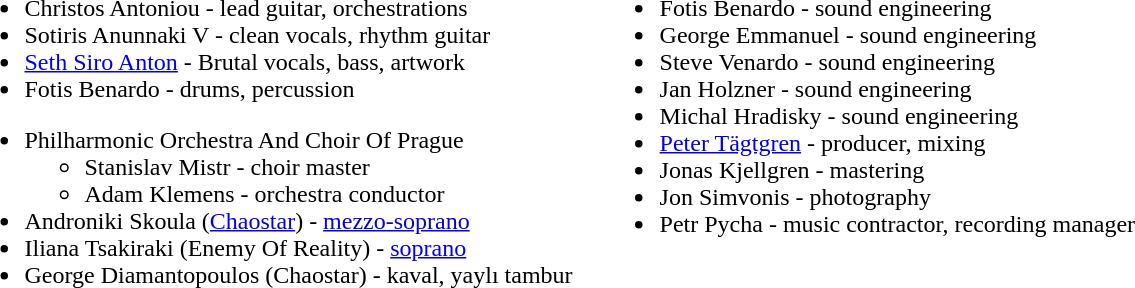<table>
<tr>
<td valign="top"><br><ul><li>Christos Antoniou - lead guitar, orchestrations</li><li>Sotiris Anunnaki V - clean vocals, rhythm guitar</li><li><a href='#'>Seth Siro Anton</a> - Brutal vocals, bass, artwork</li><li>Fotis Benardo - drums, percussion</li></ul><ul><li>Philharmonic Orchestra And Choir Of Prague<ul><li>Stanislav Mistr - choir master</li><li>Adam Klemens - orchestra conductor</li></ul></li><li>Androniki Skoula (<a href='#'>Chaostar</a>) - <a href='#'>mezzo-soprano</a></li><li>Iliana Tsakiraki (Enemy Of Reality) - <a href='#'>soprano</a></li><li>George Diamantopoulos (Chaostar) - kaval, yaylı tambur</li></ul></td>
<td width="10"></td>
<td valign="top"><br><ul><li>Fotis Benardo - sound engineering</li><li>George Emmanuel - sound engineering</li><li>Steve Venardo - sound engineering</li><li>Jan Holzner - sound engineering</li><li>Michal Hradisky - sound engineering</li><li><a href='#'>Peter Tägtgren</a> - producer, mixing</li><li>Jonas Kjellgren - mastering</li><li>Jon Simvonis - photography</li><li>Petr Pycha - music contractor, recording manager</li></ul></td>
</tr>
</table>
